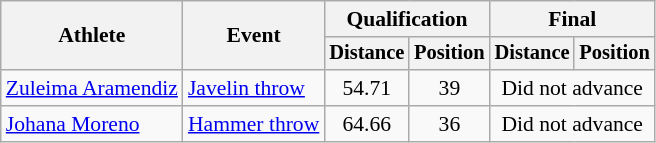<table class=wikitable style="font-size:90%">
<tr>
<th rowspan="2">Athlete</th>
<th rowspan="2">Event</th>
<th colspan="2">Qualification</th>
<th colspan="2">Final</th>
</tr>
<tr style="font-size:95%">
<th>Distance</th>
<th>Position</th>
<th>Distance</th>
<th>Position</th>
</tr>
<tr align=center>
<td align=left><a href='#'>Zuleima Aramendiz</a></td>
<td align=left><a href='#'>Javelin throw</a></td>
<td>54.71</td>
<td>39</td>
<td colspan=2>Did not advance</td>
</tr>
<tr align=center>
<td align=left><a href='#'>Johana Moreno</a></td>
<td align=left><a href='#'>Hammer throw</a></td>
<td>64.66</td>
<td>36</td>
<td colspan=2>Did not advance</td>
</tr>
</table>
